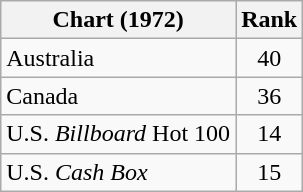<table class="wikitable sortable">
<tr>
<th>Chart (1972)</th>
<th>Rank</th>
</tr>
<tr>
<td>Australia</td>
<td style="text-align:center;">40</td>
</tr>
<tr>
<td>Canada</td>
<td style="text-align:center;">36</td>
</tr>
<tr>
<td>U.S. <em>Billboard</em> Hot 100</td>
<td style="text-align:center;">14</td>
</tr>
<tr>
<td>U.S. <em>Cash Box</em></td>
<td style="text-align:center;">15</td>
</tr>
</table>
